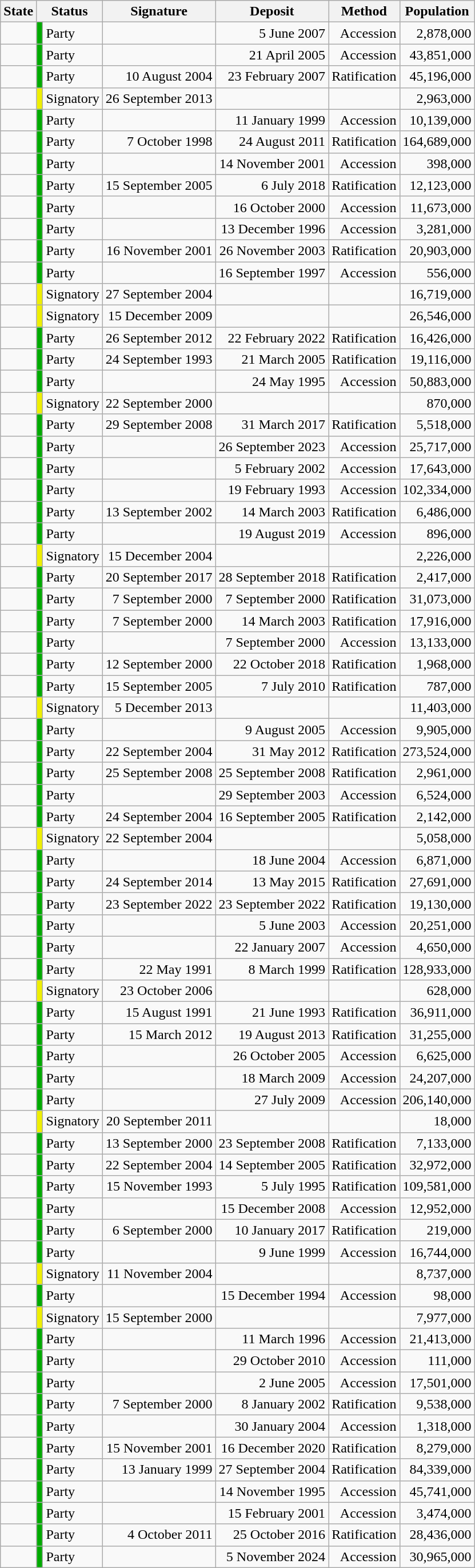<table class="wikitable sortable" style="text-align:right;">
<tr>
<th>State</th>
<th colspan="2">Status</th>
<th>Signature</th>
<th>Deposit</th>
<th>Method</th>
<th>Population</th>
</tr>
<tr>
<td style="text-align:left;"></td>
<td style="background-color:#0a0;"></td>
<td style="text-align:left;">Party</td>
<td></td>
<td>5 June 2007</td>
<td>Accession</td>
<td>2,878,000</td>
</tr>
<tr>
<td style="text-align:left;"></td>
<td style="background-color:#0a0;"></td>
<td style="text-align:left;">Party</td>
<td></td>
<td>21 April 2005</td>
<td>Accession</td>
<td>43,851,000</td>
</tr>
<tr>
<td style="text-align:left;"></td>
<td style="background-color:#0a0;"></td>
<td style="text-align:left;">Party</td>
<td>10 August 2004</td>
<td>23 February 2007</td>
<td>Ratification</td>
<td>45,196,000</td>
</tr>
<tr>
<td style="text-align:left;"></td>
<td style="background-color:#ee0;"></td>
<td style="text-align:left;">Signatory</td>
<td>26 September 2013</td>
<td></td>
<td></td>
<td>2,963,000</td>
</tr>
<tr>
<td style="text-align:left;"></td>
<td style="background-color:#0a0;"></td>
<td style="text-align:left;">Party</td>
<td></td>
<td>11 January 1999</td>
<td>Accession</td>
<td>10,139,000</td>
</tr>
<tr>
<td style="text-align:left;"></td>
<td style="background-color:#0a0;"></td>
<td style="text-align:left;">Party</td>
<td>7 October 1998</td>
<td>24 August 2011</td>
<td>Ratification</td>
<td>164,689,000</td>
</tr>
<tr>
<td style="text-align:left;"></td>
<td style="background-color:#0a0;"></td>
<td style="text-align:left;">Party</td>
<td></td>
<td>14 November 2001</td>
<td>Accession</td>
<td>398,000</td>
</tr>
<tr>
<td style="text-align:left;"></td>
<td style="background-color:#0a0;"></td>
<td style="text-align:left;">Party</td>
<td>15 September 2005</td>
<td>6 July 2018</td>
<td>Ratification</td>
<td>12,123,000</td>
</tr>
<tr>
<td style="text-align:left;"></td>
<td style="background-color:#0a0;"></td>
<td style="text-align:left;">Party</td>
<td></td>
<td>16 October 2000</td>
<td>Accession</td>
<td>11,673,000</td>
</tr>
<tr>
<td style="text-align:left;"></td>
<td style="background-color:#0a0;"></td>
<td style="text-align:left;">Party</td>
<td></td>
<td>13 December 1996</td>
<td>Accession</td>
<td>3,281,000</td>
</tr>
<tr>
<td style="text-align:left;"></td>
<td style="background-color:#0a0;"></td>
<td style="text-align:left;">Party</td>
<td>16 November 2001</td>
<td>26 November 2003</td>
<td>Ratification</td>
<td>20,903,000</td>
</tr>
<tr>
<td style="text-align:left;"></td>
<td style="background-color:#0a0;"></td>
<td style="text-align:left;">Party</td>
<td></td>
<td>16 September 1997</td>
<td>Accession</td>
<td>556,000</td>
</tr>
<tr>
<td style="text-align:left;"></td>
<td style="background-color:#ee0;"></td>
<td style="text-align:left;">Signatory</td>
<td>27 September 2004</td>
<td></td>
<td></td>
<td>16,719,000</td>
</tr>
<tr>
<td style="text-align:left;"></td>
<td style="background-color:#ee0;"></td>
<td style="text-align:left;">Signatory</td>
<td>15 December 2009</td>
<td></td>
<td></td>
<td>26,546,000</td>
</tr>
<tr>
<td style="text-align:left;"></td>
<td style="background-color:#0a0;"></td>
<td style="text-align:left;">Party</td>
<td>26 September 2012</td>
<td>22 February 2022</td>
<td>Ratification</td>
<td>16,426,000</td>
</tr>
<tr>
<td style="text-align:left;"></td>
<td style="background-color:#0a0;"></td>
<td style="text-align:left;">Party</td>
<td>24 September 1993</td>
<td>21 March 2005</td>
<td>Ratification</td>
<td>19,116,000</td>
</tr>
<tr>
<td style="text-align:left;"></td>
<td style="background-color:#0a0;"></td>
<td style="text-align:left;">Party</td>
<td></td>
<td>24 May 1995</td>
<td>Accession</td>
<td>50,883,000</td>
</tr>
<tr>
<td style="text-align:left;"></td>
<td style="background-color:#ee0;"></td>
<td style="text-align:left;">Signatory</td>
<td>22 September 2000</td>
<td></td>
<td></td>
<td>870,000</td>
</tr>
<tr>
<td style="text-align:left;"></td>
<td style="background-color:#0a0;"></td>
<td style="text-align:left;">Party</td>
<td>29 September 2008</td>
<td>31 March 2017</td>
<td>Ratification</td>
<td>5,518,000</td>
</tr>
<tr>
<td style="text-align:left;"></td>
<td style="background-color:#0a0;"></td>
<td style="text-align:left;">Party</td>
<td></td>
<td>26 September 2023</td>
<td>Accession</td>
<td>25,717,000</td>
</tr>
<tr>
<td style="text-align:left;"></td>
<td style="background-color:#0a0;"></td>
<td style="text-align:left;">Party</td>
<td></td>
<td>5 February 2002</td>
<td>Accession</td>
<td>17,643,000</td>
</tr>
<tr>
<td style="text-align:left;"></td>
<td style="background-color:#0a0;"></td>
<td style="text-align:left;">Party</td>
<td></td>
<td>19 February 1993</td>
<td>Accession</td>
<td>102,334,000</td>
</tr>
<tr>
<td style="text-align:left;"></td>
<td style="background-color:#0a0;"></td>
<td style="text-align:left;">Party</td>
<td>13 September 2002</td>
<td>14 March 2003</td>
<td>Ratification</td>
<td>6,486,000</td>
</tr>
<tr>
<td style="text-align:left;"></td>
<td style="background-color:#0a0;"></td>
<td style="text-align:left;">Party</td>
<td></td>
<td>19 August 2019</td>
<td>Accession</td>
<td>896,000</td>
</tr>
<tr>
<td style="text-align:left;"></td>
<td style="background-color:#ee0;"></td>
<td style="text-align:left;">Signatory</td>
<td>15 December 2004</td>
<td></td>
<td></td>
<td>2,226,000</td>
</tr>
<tr>
<td style="text-align:left;"></td>
<td style="background-color:#0a0;"></td>
<td style="text-align:left;">Party</td>
<td>20 September 2017</td>
<td>28 September 2018</td>
<td>Ratification</td>
<td>2,417,000</td>
</tr>
<tr>
<td style="text-align:left;"></td>
<td style="background-color:#0a0;"></td>
<td style="text-align:left;">Party</td>
<td>7 September 2000</td>
<td>7 September 2000</td>
<td>Ratification</td>
<td>31,073,000</td>
</tr>
<tr>
<td style="text-align:left;"></td>
<td style="background-color:#0a0;"></td>
<td style="text-align:left;">Party</td>
<td>7 September 2000</td>
<td>14 March 2003</td>
<td>Ratification</td>
<td>17,916,000</td>
</tr>
<tr>
<td style="text-align:left;"></td>
<td style="background-color:#0a0;"></td>
<td style="text-align:left;">Party</td>
<td></td>
<td>7 September 2000</td>
<td>Accession</td>
<td>13,133,000</td>
</tr>
<tr>
<td style="text-align:left;"></td>
<td style="background-color:#0a0;"></td>
<td style="text-align:left;">Party</td>
<td>12 September 2000</td>
<td>22 October 2018</td>
<td>Ratification</td>
<td>1,968,000</td>
</tr>
<tr>
<td style="text-align:left;"></td>
<td style="background-color:#0a0;"></td>
<td style="text-align:left;">Party</td>
<td>15 September 2005</td>
<td>7 July 2010</td>
<td>Ratification</td>
<td>787,000</td>
</tr>
<tr>
<td style="text-align:left;"></td>
<td style="background-color:#ee0;"></td>
<td style="text-align:left;">Signatory</td>
<td>5 December 2013</td>
<td></td>
<td></td>
<td>11,403,000</td>
</tr>
<tr>
<td style="text-align:left;"></td>
<td style="background-color:#0a0;"></td>
<td style="text-align:left;">Party</td>
<td></td>
<td>9 August 2005</td>
<td>Accession</td>
<td>9,905,000</td>
</tr>
<tr>
<td style="text-align:left;"></td>
<td style="background-color:#0a0;"></td>
<td style="text-align:left;">Party</td>
<td>22 September 2004</td>
<td>31 May 2012</td>
<td>Ratification</td>
<td>273,524,000</td>
</tr>
<tr>
<td style="text-align:left;"></td>
<td style="background-color:#0a0;"></td>
<td style="text-align:left;">Party</td>
<td>25 September 2008</td>
<td>25 September 2008</td>
<td>Ratification</td>
<td>2,961,000</td>
</tr>
<tr>
<td style="text-align:left;"></td>
<td style="background-color:#0a0;"></td>
<td style="text-align:left;">Party</td>
<td></td>
<td>29 September 2003</td>
<td>Accession</td>
<td>6,524,000</td>
</tr>
<tr>
<td style="text-align:left;"></td>
<td style="background-color:#0a0;"></td>
<td style="text-align:left;">Party</td>
<td>24 September 2004</td>
<td>16 September 2005</td>
<td>Ratification</td>
<td>2,142,000</td>
</tr>
<tr>
<td style="text-align:left;"></td>
<td style="background-color:#ee0;"></td>
<td style="text-align:left;">Signatory</td>
<td>22 September 2004</td>
<td></td>
<td></td>
<td>5,058,000</td>
</tr>
<tr>
<td style="text-align:left;"></td>
<td style="background-color:#0a0;"></td>
<td style="text-align:left;">Party</td>
<td></td>
<td>18 June 2004</td>
<td>Accession</td>
<td>6,871,000</td>
</tr>
<tr>
<td style="text-align:left;"></td>
<td style="background-color:#0a0;"></td>
<td style="text-align:left;">Party</td>
<td>24 September 2014</td>
<td>13 May 2015</td>
<td>Ratification</td>
<td>27,691,000</td>
</tr>
<tr>
<td style="text-align:left;"></td>
<td style="background-color:#0a0;"></td>
<td style="text-align:left;">Party</td>
<td>23 September 2022</td>
<td>23 September 2022</td>
<td>Ratification</td>
<td>19,130,000</td>
</tr>
<tr>
<td style="text-align:left;"></td>
<td style="background-color:#0a0;"></td>
<td style="text-align:left;">Party</td>
<td></td>
<td>5 June 2003</td>
<td>Accession</td>
<td>20,251,000</td>
</tr>
<tr>
<td style="text-align:left;"></td>
<td style="background-color:#0a0;"></td>
<td style="text-align:left;">Party</td>
<td></td>
<td>22 January 2007</td>
<td>Accession</td>
<td>4,650,000</td>
</tr>
<tr>
<td style="text-align:left;"></td>
<td style="background-color:#0a0;"></td>
<td style="text-align:left;">Party</td>
<td>22 May 1991</td>
<td>8 March 1999</td>
<td>Ratification</td>
<td>128,933,000</td>
</tr>
<tr>
<td style="text-align:left;"></td>
<td style="background-color:#ee0;"></td>
<td style="text-align:left;">Signatory</td>
<td>23 October 2006</td>
<td></td>
<td></td>
<td>628,000</td>
</tr>
<tr>
<td style="text-align:left;"></td>
<td style="background-color:#0a0;"></td>
<td style="text-align:left;">Party</td>
<td>15 August 1991</td>
<td>21 June 1993</td>
<td>Ratification</td>
<td>36,911,000</td>
</tr>
<tr>
<td style="text-align:left;"></td>
<td style="background-color:#0a0;"></td>
<td style="text-align:left;">Party</td>
<td>15 March 2012</td>
<td>19 August 2013</td>
<td>Ratification</td>
<td>31,255,000</td>
</tr>
<tr>
<td style="text-align:left;"></td>
<td style="background-color:#0a0;"></td>
<td style="text-align:left;">Party</td>
<td></td>
<td>26 October 2005</td>
<td>Accession</td>
<td>6,625,000</td>
</tr>
<tr>
<td style="text-align:left;"></td>
<td style="background-color:#0a0;"></td>
<td style="text-align:left;">Party</td>
<td></td>
<td>18 March 2009</td>
<td>Accession</td>
<td>24,207,000</td>
</tr>
<tr>
<td style="text-align:left;"></td>
<td style="background-color:#0a0;"></td>
<td style="text-align:left;">Party</td>
<td></td>
<td>27 July 2009</td>
<td>Accession</td>
<td>206,140,000</td>
</tr>
<tr>
<td style="text-align:left;"></td>
<td style="background-color:#ee0;"></td>
<td style="text-align:left;">Signatory</td>
<td>20 September 2011</td>
<td></td>
<td></td>
<td>18,000</td>
</tr>
<tr>
<td style="text-align:left;"></td>
<td style="background-color:#0a0;"></td>
<td style="text-align:left;">Party</td>
<td>13 September 2000</td>
<td>23 September 2008</td>
<td>Ratification</td>
<td>7,133,000</td>
</tr>
<tr>
<td style="text-align:left;"></td>
<td style="background-color:#0a0;"></td>
<td style="text-align:left;">Party</td>
<td>22 September 2004</td>
<td>14 September 2005</td>
<td>Ratification</td>
<td>32,972,000</td>
</tr>
<tr>
<td style="text-align:left;"></td>
<td style="background-color:#0a0;"></td>
<td style="text-align:left;">Party</td>
<td>15 November 1993</td>
<td>5 July 1995</td>
<td>Ratification</td>
<td>109,581,000</td>
</tr>
<tr>
<td style="text-align:left;"></td>
<td style="background-color:#0a0;"></td>
<td style="text-align:left;">Party</td>
<td></td>
<td>15 December 2008</td>
<td>Accession</td>
<td>12,952,000</td>
</tr>
<tr>
<td style="text-align:left;"></td>
<td style="background-color:#0a0;"></td>
<td style="text-align:left;">Party</td>
<td>6 September 2000</td>
<td>10 January 2017</td>
<td>Ratification</td>
<td>219,000</td>
</tr>
<tr>
<td style="text-align:left;"></td>
<td style="background-color:#0a0;"></td>
<td style="text-align:left;">Party</td>
<td></td>
<td>9 June 1999</td>
<td>Accession</td>
<td>16,744,000</td>
</tr>
<tr>
<td style="text-align:left;"></td>
<td style="background-color:#ee0;"></td>
<td style="text-align:left;">Signatory</td>
<td>11 November 2004</td>
<td></td>
<td></td>
<td>8,737,000</td>
</tr>
<tr>
<td style="text-align:left;"></td>
<td style="background-color:#0a0;"></td>
<td style="text-align:left;">Party</td>
<td></td>
<td>15 December 1994</td>
<td>Accession</td>
<td>98,000</td>
</tr>
<tr>
<td style="text-align:left;"></td>
<td style="background-color:#ee0;"></td>
<td style="text-align:left;">Signatory</td>
<td>15 September 2000</td>
<td></td>
<td></td>
<td>7,977,000</td>
</tr>
<tr>
<td style="text-align:left;"></td>
<td style="background-color:#0a0;"></td>
<td style="text-align:left;">Party</td>
<td></td>
<td>11 March 1996</td>
<td>Accession</td>
<td>21,413,000</td>
</tr>
<tr>
<td style="text-align:left;"></td>
<td style="background-color:#0a0;"></td>
<td style="text-align:left;">Party</td>
<td></td>
<td>29 October 2010</td>
<td>Accession</td>
<td>111,000</td>
</tr>
<tr>
<td style="text-align:left;"></td>
<td style="background-color:#0a0;"></td>
<td style="text-align:left;">Party</td>
<td></td>
<td>2 June 2005</td>
<td>Accession</td>
<td>17,501,000</td>
</tr>
<tr>
<td style="text-align:left;"></td>
<td style="background-color:#0a0;"></td>
<td style="text-align:left;">Party</td>
<td>7 September 2000</td>
<td>8 January 2002</td>
<td>Ratification</td>
<td>9,538,000</td>
</tr>
<tr>
<td style="text-align:left;"></td>
<td style="background-color:#0a0;"></td>
<td style="text-align:left;">Party</td>
<td></td>
<td>30 January 2004</td>
<td>Accession</td>
<td>1,318,000</td>
</tr>
<tr>
<td style="text-align:left;"></td>
<td style="background-color:#0a0;"></td>
<td style="text-align:left;">Party</td>
<td>15 November 2001</td>
<td>16 December 2020</td>
<td>Ratification</td>
<td>8,279,000</td>
</tr>
<tr>
<td style="text-align:left;"></td>
<td style="background-color:#0a0;"></td>
<td style="text-align:left;">Party</td>
<td>13 January 1999</td>
<td>27 September 2004</td>
<td>Ratification</td>
<td>84,339,000</td>
</tr>
<tr>
<td style="text-align:left;"></td>
<td style="background-color:#0a0;"></td>
<td style="text-align:left;">Party</td>
<td></td>
<td>14 November 1995</td>
<td>Accession</td>
<td>45,741,000</td>
</tr>
<tr>
<td style="text-align:left;"></td>
<td style="background-color:#0a0;"></td>
<td style="text-align:left;">Party</td>
<td></td>
<td>15 February 2001</td>
<td>Accession</td>
<td>3,474,000</td>
</tr>
<tr>
<td style="text-align:left;"></td>
<td style="background-color:#0a0;"></td>
<td style="text-align:left;">Party</td>
<td>4 October 2011</td>
<td>25 October 2016</td>
<td>Ratification</td>
<td>28,436,000</td>
</tr>
<tr>
<td style="text-align:left;"></td>
<td style="background-color:#0a0;"></td>
<td style="text-align:left;">Party</td>
<td></td>
<td>5 November 2024</td>
<td>Accession</td>
<td>30,965,000</td>
</tr>
</table>
